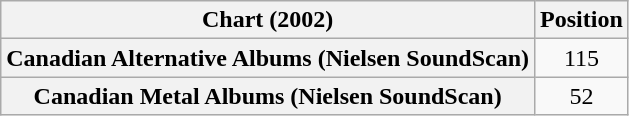<table class="wikitable plainrowheaders" style="text-align:center">
<tr>
<th>Chart (2002)</th>
<th>Position</th>
</tr>
<tr>
<th scope="row">Canadian Alternative Albums (Nielsen SoundScan)</th>
<td>115</td>
</tr>
<tr>
<th scope="row">Canadian Metal Albums (Nielsen SoundScan)</th>
<td>52</td>
</tr>
</table>
